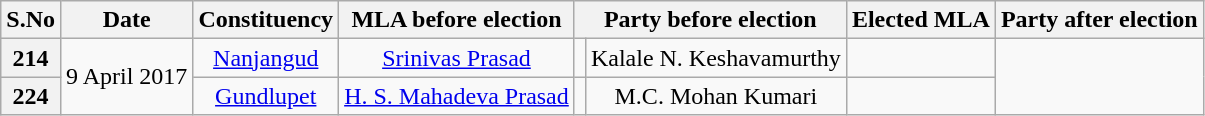<table class="wikitable sortable" style="text-align:center;">
<tr>
<th>S.No</th>
<th>Date</th>
<th>Constituency</th>
<th>MLA before election</th>
<th colspan="2">Party before election</th>
<th>Elected MLA</th>
<th colspan="2">Party after election</th>
</tr>
<tr>
<th>214</th>
<td rowspan="2">9 April 2017</td>
<td><a href='#'>Nanjangud</a></td>
<td><a href='#'>Srinivas Prasad</a></td>
<td></td>
<td>Kalale N. Keshavamurthy</td>
<td></td>
</tr>
<tr>
<th>224</th>
<td><a href='#'>Gundlupet</a></td>
<td><a href='#'>H. S. Mahadeva Prasad</a></td>
<td></td>
<td>M.C. Mohan Kumari</td>
<td></td>
</tr>
</table>
